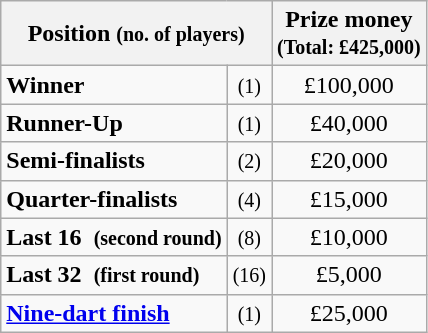<table class="wikitable">
<tr>
<th colspan=2>Position <small>(no. of players)</small></th>
<th>Prize money<br><small>(Total: £425,000)</small></th>
</tr>
<tr>
<td><strong>Winner</strong></td>
<td align=center><small>(1)</small></td>
<td align=center>£100,000</td>
</tr>
<tr>
<td><strong>Runner-Up</strong></td>
<td align=center><small>(1)</small></td>
<td align=center>£40,000</td>
</tr>
<tr>
<td><strong>Semi-finalists</strong></td>
<td align=center><small>(2)</small></td>
<td align=center>£20,000</td>
</tr>
<tr>
<td><strong>Quarter-finalists</strong></td>
<td align=center><small>(4)</small></td>
<td align=center>£15,000</td>
</tr>
<tr>
<td><strong>Last 16  <small>(second round)</small></strong></td>
<td align=center><small>(8)</small></td>
<td align=center>£10,000</td>
</tr>
<tr>
<td><strong>Last 32  <small>(first round)</small></strong></td>
<td align=center><small>(16)</small></td>
<td align=center>£5,000</td>
</tr>
<tr>
<td><strong><a href='#'>Nine-dart finish</a></strong></td>
<td align=center><small>(1)</small></td>
<td align=center>£25,000</td>
</tr>
</table>
